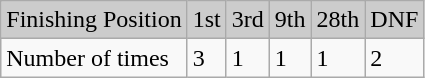<table class="wikitable">
<tr style="background:#CCCCCC;">
<td>Finishing Position</td>
<td>1st</td>
<td>3rd</td>
<td>9th</td>
<td>28th</td>
<td>DNF</td>
</tr>
<tr>
<td>Number of times</td>
<td>3</td>
<td>1</td>
<td>1</td>
<td>1</td>
<td>2</td>
</tr>
</table>
